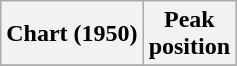<table class="wikitable sortable">
<tr>
<th>Chart (1950)</th>
<th>Peak<br>position</th>
</tr>
<tr>
</tr>
</table>
